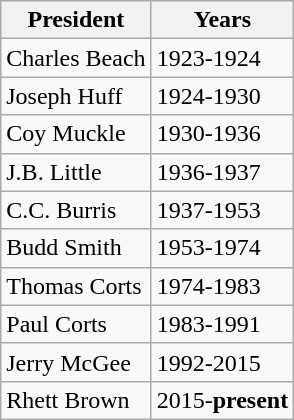<table class="wikitable mw-collapsible">
<tr>
<th>President</th>
<th>Years</th>
</tr>
<tr>
<td>Charles Beach</td>
<td>1923-1924</td>
</tr>
<tr>
<td>Joseph Huff</td>
<td>1924-1930</td>
</tr>
<tr>
<td>Coy Muckle</td>
<td>1930-1936</td>
</tr>
<tr>
<td>J.B. Little</td>
<td>1936-1937</td>
</tr>
<tr>
<td>C.C. Burris</td>
<td>1937-1953</td>
</tr>
<tr>
<td>Budd Smith</td>
<td>1953-1974</td>
</tr>
<tr>
<td>Thomas Corts</td>
<td>1974-1983</td>
</tr>
<tr>
<td>Paul Corts</td>
<td>1983-1991</td>
</tr>
<tr>
<td>Jerry McGee</td>
<td>1992-2015</td>
</tr>
<tr>
<td>Rhett Brown</td>
<td>2015-<strong>present</strong></td>
</tr>
</table>
